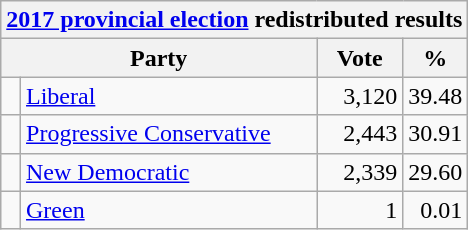<table class="wikitable">
<tr>
<th colspan="4"><a href='#'>2017 provincial election</a> redistributed results</th>
</tr>
<tr>
<th bgcolor="#DDDDFF" width="130px" colspan="2">Party</th>
<th bgcolor="#DDDDFF" width="50px">Vote</th>
<th bgcolor="#DDDDFF" width="30px">%</th>
</tr>
<tr>
<td> </td>
<td><a href='#'>Liberal</a></td>
<td align=right>3,120</td>
<td align=right>39.48</td>
</tr>
<tr>
<td> </td>
<td><a href='#'>Progressive Conservative</a></td>
<td align=right>2,443</td>
<td align=right>30.91</td>
</tr>
<tr>
<td> </td>
<td><a href='#'>New Democratic</a></td>
<td align=right>2,339</td>
<td align=right>29.60</td>
</tr>
<tr>
<td> </td>
<td><a href='#'>Green</a></td>
<td align=right>1</td>
<td align=right>0.01</td>
</tr>
</table>
